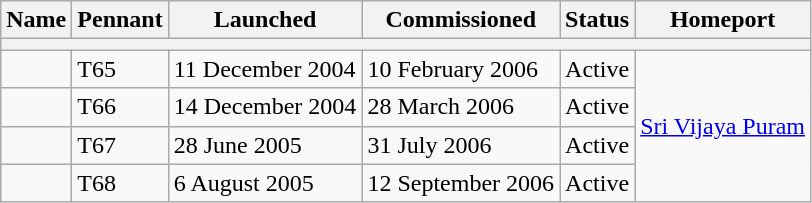<table class="wikitable">
<tr>
<th>Name</th>
<th>Pennant</th>
<th>Launched</th>
<th>Commissioned</th>
<th>Status</th>
<th>Homeport</th>
</tr>
<tr>
<th colspan=6></th>
</tr>
<tr>
<td></td>
<td>T65</td>
<td>11 December 2004</td>
<td>10 February 2006</td>
<td>Active</td>
<td rowspan="4"><a href='#'>Sri Vijaya Puram</a></td>
</tr>
<tr>
<td></td>
<td>T66</td>
<td>14 December 2004</td>
<td>28 March 2006</td>
<td>Active</td>
</tr>
<tr>
<td></td>
<td>T67</td>
<td>28 June 2005</td>
<td>31 July 2006</td>
<td>Active</td>
</tr>
<tr>
<td></td>
<td>T68</td>
<td>6 August 2005</td>
<td>12 September 2006</td>
<td>Active</td>
</tr>
</table>
